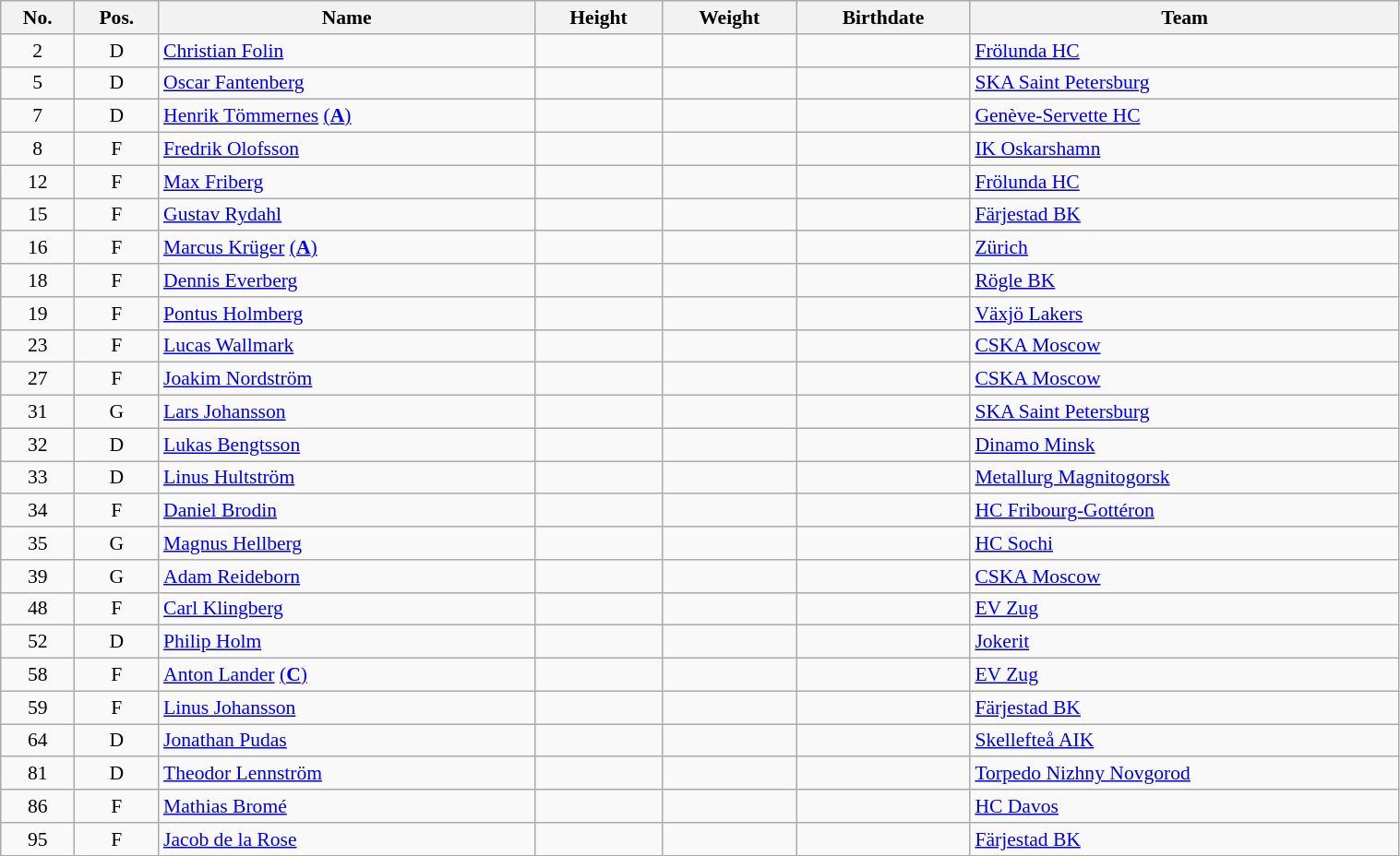<table width="80%" class="wikitable sortable" style="font-size: 90%; text-align: center;">
<tr>
<th>No.</th>
<th>Pos.</th>
<th>Name</th>
<th>Height</th>
<th>Weight</th>
<th>Birthdate</th>
<th>Team</th>
</tr>
<tr>
<td>2</td>
<td>D</td>
<td align=left><a href='#'>Christian Folin</a></td>
<td></td>
<td></td>
<td align=right></td>
<td style="text-align:left;"> <a href='#'>Frölunda HC</a></td>
</tr>
<tr>
<td>5</td>
<td>D</td>
<td align=left><a href='#'>Oscar Fantenberg</a></td>
<td></td>
<td></td>
<td align=right></td>
<td style="text-align:left;"> <a href='#'>SKA Saint Petersburg</a></td>
</tr>
<tr>
<td>7</td>
<td>D</td>
<td align=left><a href='#'>Henrik Tömmernes</a> <a href='#'>(<strong>A</strong>)</a></td>
<td></td>
<td></td>
<td align=right></td>
<td style="text-align:left;"> <a href='#'>Genève-Servette HC</a></td>
</tr>
<tr>
<td>8</td>
<td>F</td>
<td align=left><a href='#'>Fredrik Olofsson</a></td>
<td></td>
<td></td>
<td align=right></td>
<td style="text-align:left;"> <a href='#'>IK Oskarshamn</a></td>
</tr>
<tr>
<td>12</td>
<td>F</td>
<td align=left><a href='#'>Max Friberg</a></td>
<td></td>
<td></td>
<td align=right></td>
<td style="text-align:left;"> <a href='#'>Frölunda HC</a></td>
</tr>
<tr>
<td>15</td>
<td>F</td>
<td align=left><a href='#'>Gustav Rydahl</a></td>
<td></td>
<td></td>
<td align=right></td>
<td style="text-align:left;"> <a href='#'>Färjestad BK</a></td>
</tr>
<tr>
<td>16</td>
<td>F</td>
<td align=left><a href='#'>Marcus Krüger</a> <a href='#'>(<strong>A</strong>)</a></td>
<td></td>
<td></td>
<td align=right></td>
<td style="text-align:left;"> <a href='#'>Zürich</a></td>
</tr>
<tr>
<td>18</td>
<td>F</td>
<td align=left><a href='#'>Dennis Everberg</a></td>
<td></td>
<td></td>
<td align=right></td>
<td style="text-align:left;"> <a href='#'>Rögle BK</a></td>
</tr>
<tr>
<td>19</td>
<td>F</td>
<td align=left><a href='#'>Pontus Holmberg</a></td>
<td></td>
<td></td>
<td align=right></td>
<td style="text-align:left;"> <a href='#'>Växjö Lakers</a></td>
</tr>
<tr>
<td>23</td>
<td>F</td>
<td align=left><a href='#'>Lucas Wallmark</a></td>
<td></td>
<td></td>
<td align=right></td>
<td style="text-align:left;"> <a href='#'>CSKA Moscow</a></td>
</tr>
<tr>
<td>27</td>
<td>F</td>
<td align=left><a href='#'>Joakim Nordström</a></td>
<td></td>
<td></td>
<td align=right></td>
<td style="text-align:left;"> <a href='#'>CSKA Moscow</a></td>
</tr>
<tr>
<td>31</td>
<td>G</td>
<td align=left><a href='#'>Lars Johansson</a></td>
<td></td>
<td></td>
<td align=right></td>
<td style="text-align:left;"> <a href='#'>SKA Saint Petersburg</a></td>
</tr>
<tr>
<td>32</td>
<td>D</td>
<td align=left><a href='#'>Lukas Bengtsson</a></td>
<td></td>
<td></td>
<td align=right></td>
<td style="text-align:left;"> <a href='#'>Dinamo Minsk</a></td>
</tr>
<tr>
<td>33</td>
<td>D</td>
<td align=left><a href='#'>Linus Hultström</a></td>
<td></td>
<td></td>
<td align=right></td>
<td style="text-align:left;"> <a href='#'>Metallurg Magnitogorsk</a></td>
</tr>
<tr>
<td>34</td>
<td>F</td>
<td align=left><a href='#'>Daniel Brodin</a></td>
<td></td>
<td></td>
<td align=right></td>
<td style="text-align:left;"> <a href='#'>HC Fribourg-Gottéron</a></td>
</tr>
<tr>
<td>35</td>
<td>G</td>
<td align=left><a href='#'>Magnus Hellberg</a></td>
<td></td>
<td></td>
<td align=right></td>
<td style="text-align:left;"> <a href='#'>HC Sochi</a></td>
</tr>
<tr>
<td>39</td>
<td>G</td>
<td align=left><a href='#'>Adam Reideborn</a></td>
<td></td>
<td></td>
<td align=right></td>
<td style="text-align:left;"> <a href='#'>CSKA Moscow</a></td>
</tr>
<tr>
<td>48</td>
<td>F</td>
<td align=left><a href='#'>Carl Klingberg</a></td>
<td></td>
<td></td>
<td align=right></td>
<td style="text-align:left;"> <a href='#'>EV Zug</a></td>
</tr>
<tr>
<td>52</td>
<td>D</td>
<td align=left><a href='#'>Philip Holm</a></td>
<td></td>
<td></td>
<td align=right></td>
<td style="text-align:left;"> <a href='#'>Jokerit</a></td>
</tr>
<tr>
<td>58</td>
<td>F</td>
<td align=left><a href='#'>Anton Lander</a> <a href='#'>(<strong>C</strong>)</a></td>
<td></td>
<td></td>
<td align=right></td>
<td style="text-align:left;"> <a href='#'>EV Zug</a></td>
</tr>
<tr>
<td>59</td>
<td>F</td>
<td align=left><a href='#'>Linus Johansson</a></td>
<td></td>
<td></td>
<td align=right></td>
<td style="text-align:left;"> <a href='#'>Färjestad BK</a></td>
</tr>
<tr>
<td>64</td>
<td>D</td>
<td align=left><a href='#'>Jonathan Pudas</a></td>
<td></td>
<td></td>
<td align=right></td>
<td style="text-align:left;"> <a href='#'>Skellefteå AIK</a></td>
</tr>
<tr>
<td>81</td>
<td>D</td>
<td align=left><a href='#'>Theodor Lennström</a></td>
<td></td>
<td></td>
<td align=right></td>
<td style="text-align:left;"> <a href='#'>Torpedo Nizhny Novgorod</a></td>
</tr>
<tr>
<td>86</td>
<td>F</td>
<td align=left><a href='#'>Mathias Bromé</a></td>
<td></td>
<td></td>
<td align=right></td>
<td style="text-align:left;"> <a href='#'>HC Davos</a></td>
</tr>
<tr>
<td>95</td>
<td>F</td>
<td align=left><a href='#'>Jacob de la Rose</a></td>
<td></td>
<td></td>
<td align=right></td>
<td style="text-align:left;"> <a href='#'>Färjestad BK</a></td>
</tr>
</table>
